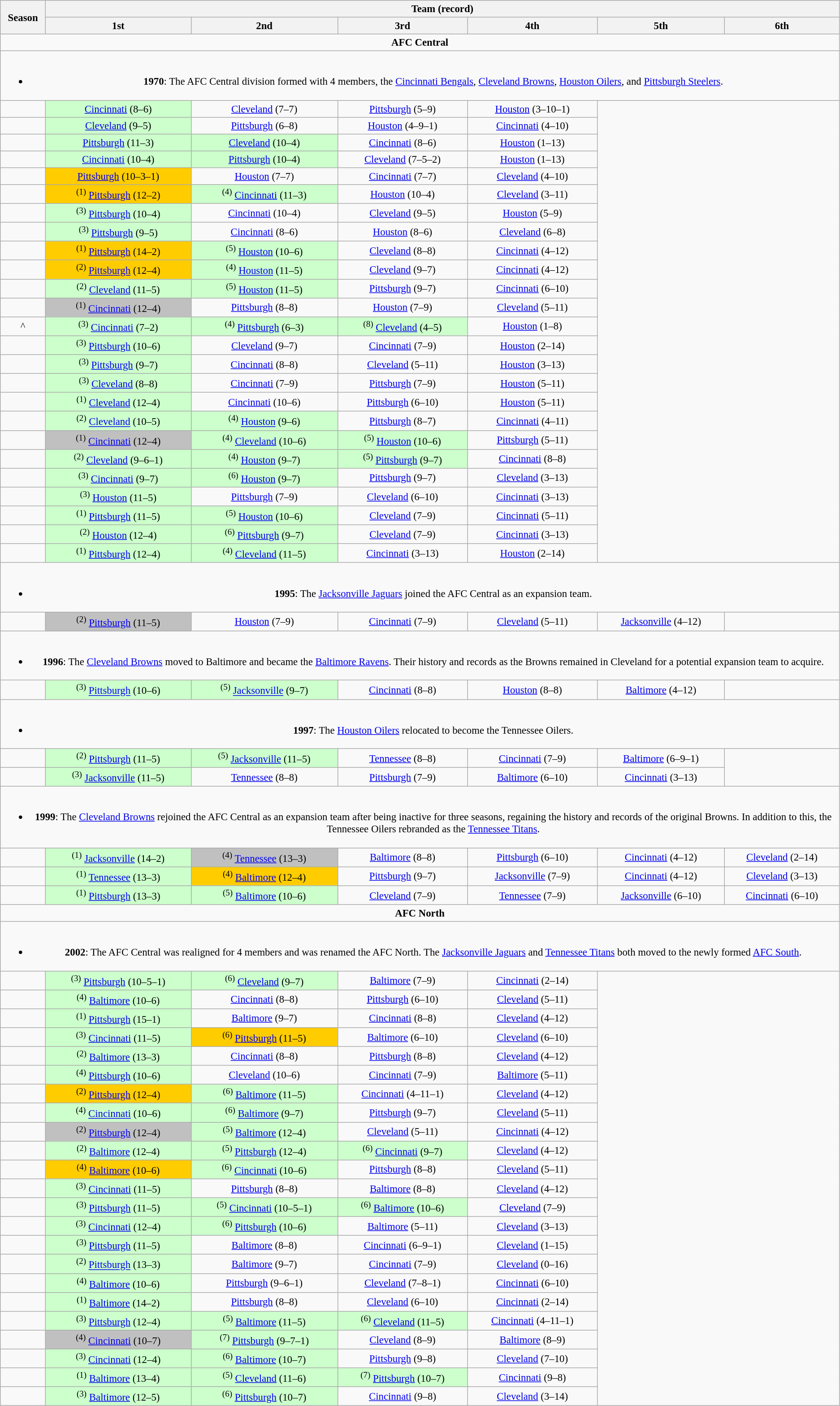<table class="wikitable" style="text-align:center; font-size:95%">
<tr>
<th rowspan="2" width=60px>Season</th>
<th colspan="6">Team (record)</th>
</tr>
<tr>
<th>1st</th>
<th>2nd</th>
<th>3rd</th>
<th>4th</th>
<th>5th</th>
<th>6th</th>
</tr>
<tr>
<td colspan="7" style="text-align:center;"><strong>AFC Central</strong></td>
</tr>
<tr>
<td colspan="7"><br><ul><li><strong>1970</strong>: The AFC Central division formed with 4 members, the <a href='#'>Cincinnati Bengals</a>, <a href='#'>Cleveland Browns</a>, <a href='#'>Houston Oilers</a>, and <a href='#'>Pittsburgh Steelers</a>.</li></ul></td>
</tr>
<tr>
<td></td>
<td bgcolor=#CCFFCC><a href='#'>Cincinnati</a> (8–6)</td>
<td><a href='#'>Cleveland</a> (7–7)</td>
<td><a href='#'>Pittsburgh</a> (5–9)</td>
<td><a href='#'>Houston</a> (3–10–1)</td>
</tr>
<tr>
<td></td>
<td bgcolor=#CCFFCC><a href='#'>Cleveland</a> (9–5)</td>
<td><a href='#'>Pittsburgh</a> (6–8)</td>
<td><a href='#'>Houston</a> (4–9–1)</td>
<td><a href='#'>Cincinnati</a> (4–10)</td>
</tr>
<tr>
<td></td>
<td bgcolor=#CCFFCC><a href='#'>Pittsburgh</a> (11–3)</td>
<td bgcolor=#CCFFCC><a href='#'>Cleveland</a> (10–4)</td>
<td><a href='#'>Cincinnati</a> (8–6)</td>
<td><a href='#'>Houston</a> (1–13)</td>
</tr>
<tr>
<td></td>
<td bgcolor=#CCFFCC><a href='#'>Cincinnati</a> (10–4)</td>
<td bgcolor=#CCFFCC><a href='#'>Pittsburgh</a> (10–4)</td>
<td><a href='#'>Cleveland</a> (7–5–2)</td>
<td><a href='#'>Houston</a> (1–13)</td>
</tr>
<tr>
<td></td>
<td bgcolor=#FFCC00><a href='#'>Pittsburgh</a> (10–3–1)</td>
<td><a href='#'>Houston</a> (7–7)</td>
<td><a href='#'>Cincinnati</a> (7–7)</td>
<td><a href='#'>Cleveland</a> (4–10)</td>
</tr>
<tr>
<td></td>
<td bgcolor=#FFCC00><sup>(1)</sup> <a href='#'>Pittsburgh</a> (12–2)</td>
<td bgcolor=#CCFFCC><sup>(4)</sup> <a href='#'>Cincinnati</a> (11–3)</td>
<td><a href='#'>Houston</a> (10–4)</td>
<td><a href='#'>Cleveland</a> (3–11)</td>
</tr>
<tr>
<td></td>
<td bgcolor=#CCFFCC><sup>(3)</sup> <a href='#'>Pittsburgh</a> (10–4)</td>
<td><a href='#'>Cincinnati</a> (10–4)</td>
<td><a href='#'>Cleveland</a> (9–5)</td>
<td><a href='#'>Houston</a> (5–9)</td>
</tr>
<tr>
<td></td>
<td bgcolor=#CCFFCC><sup>(3)</sup> <a href='#'>Pittsburgh</a> (9–5)</td>
<td><a href='#'>Cincinnati</a> (8–6)</td>
<td><a href='#'>Houston</a> (8–6)</td>
<td><a href='#'>Cleveland</a> (6–8)</td>
</tr>
<tr>
<td></td>
<td bgcolor=#FFCC00><sup>(1)</sup> <a href='#'>Pittsburgh</a> (14–2)</td>
<td bgcolor=#CCFFCC><sup>(5)</sup> <a href='#'>Houston</a> (10–6)</td>
<td><a href='#'>Cleveland</a> (8–8)</td>
<td><a href='#'>Cincinnati</a> (4–12)</td>
</tr>
<tr>
<td></td>
<td bgcolor=#FFCC00><sup>(2)</sup> <a href='#'>Pittsburgh</a> (12–4)</td>
<td bgcolor=#CCFFCC><sup>(4)</sup> <a href='#'>Houston</a> (11–5)</td>
<td><a href='#'>Cleveland</a> (9–7)</td>
<td><a href='#'>Cincinnati</a> (4–12)</td>
</tr>
<tr>
<td></td>
<td bgcolor=#CCFFCC><sup>(2)</sup> <a href='#'>Cleveland</a> (11–5)</td>
<td bgcolor=#CCFFCC><sup>(5)</sup> <a href='#'>Houston</a> (11–5)</td>
<td><a href='#'>Pittsburgh</a> (9–7)</td>
<td><a href='#'>Cincinnati</a> (6–10)</td>
</tr>
<tr>
<td></td>
<td bgcolor=#C0C0C0><sup>(1)</sup> <a href='#'>Cincinnati</a> (12–4)</td>
<td><a href='#'>Pittsburgh</a> (8–8)</td>
<td><a href='#'>Houston</a> (7–9)</td>
<td><a href='#'>Cleveland</a> (5–11)</td>
</tr>
<tr>
<td>^</td>
<td bgcolor=#CCFFCC><sup>(3)</sup> <a href='#'>Cincinnati</a> (7–2)</td>
<td bgcolor=#CCFFCC><sup>(4)</sup> <a href='#'>Pittsburgh</a> (6–3)</td>
<td bgcolor=#CCFFCC><sup>(8)</sup> <a href='#'>Cleveland</a> (4–5)</td>
<td><a href='#'>Houston</a> (1–8)</td>
</tr>
<tr>
<td></td>
<td bgcolor=#CCFFCC><sup>(3)</sup> <a href='#'>Pittsburgh</a> (10–6)</td>
<td><a href='#'>Cleveland</a> (9–7)</td>
<td><a href='#'>Cincinnati</a> (7–9)</td>
<td><a href='#'>Houston</a> (2–14)</td>
</tr>
<tr>
<td></td>
<td bgcolor=#CCFFCC><sup>(3)</sup> <a href='#'>Pittsburgh</a> (9–7)</td>
<td><a href='#'>Cincinnati</a> (8–8)</td>
<td><a href='#'>Cleveland</a> (5–11)</td>
<td><a href='#'>Houston</a> (3–13)</td>
</tr>
<tr>
<td></td>
<td bgcolor=#CCFFCC><sup>(3)</sup> <a href='#'>Cleveland</a> (8–8)</td>
<td><a href='#'>Cincinnati</a> (7–9)</td>
<td><a href='#'>Pittsburgh</a> (7–9)</td>
<td><a href='#'>Houston</a> (5–11)</td>
</tr>
<tr>
<td></td>
<td bgcolor=#CCFFCC><sup>(1)</sup> <a href='#'>Cleveland</a> (12–4)</td>
<td><a href='#'>Cincinnati</a> (10–6)</td>
<td><a href='#'>Pittsburgh</a> (6–10)</td>
<td><a href='#'>Houston</a> (5–11)</td>
</tr>
<tr>
<td></td>
<td bgcolor=#CCFFCC><sup>(2)</sup> <a href='#'>Cleveland</a> (10–5)</td>
<td bgcolor=#CCFFCC><sup>(4)</sup> <a href='#'>Houston</a> (9–6)</td>
<td><a href='#'>Pittsburgh</a> (8–7)</td>
<td><a href='#'>Cincinnati</a> (4–11)</td>
</tr>
<tr>
<td></td>
<td bgcolor=#C0C0C0><sup>(1)</sup> <a href='#'>Cincinnati</a> (12–4)</td>
<td bgcolor=#CCFFCC><sup>(4)</sup> <a href='#'>Cleveland</a> (10–6)</td>
<td bgcolor=#CCFFCC><sup>(5)</sup> <a href='#'>Houston</a> (10–6)</td>
<td><a href='#'>Pittsburgh</a> (5–11)</td>
</tr>
<tr>
<td></td>
<td bgcolor=#CCFFCC><sup>(2)</sup> <a href='#'>Cleveland</a> (9–6–1)</td>
<td bgcolor=#CCFFCC><sup>(4)</sup> <a href='#'>Houston</a> (9–7)</td>
<td bgcolor=#CCFFCC><sup>(5)</sup> <a href='#'>Pittsburgh</a> (9–7)</td>
<td><a href='#'>Cincinnati</a> (8–8)</td>
</tr>
<tr>
<td></td>
<td bgcolor=#CCFFCC><sup>(3)</sup> <a href='#'>Cincinnati</a> (9–7)</td>
<td bgcolor=#CCFFCC><sup>(6)</sup> <a href='#'>Houston</a> (9–7)</td>
<td><a href='#'>Pittsburgh</a> (9–7)</td>
<td><a href='#'>Cleveland</a> (3–13)</td>
</tr>
<tr>
<td></td>
<td bgcolor=#CCFFCC><sup>(3)</sup> <a href='#'>Houston</a> (11–5)</td>
<td><a href='#'>Pittsburgh</a> (7–9)</td>
<td><a href='#'>Cleveland</a> (6–10)</td>
<td><a href='#'>Cincinnati</a> (3–13)</td>
</tr>
<tr>
<td></td>
<td bgcolor=#CCFFCC><sup>(1)</sup> <a href='#'>Pittsburgh</a> (11–5)</td>
<td bgcolor=#CCFFCC><sup>(5)</sup> <a href='#'>Houston</a> (10–6)</td>
<td><a href='#'>Cleveland</a> (7–9)</td>
<td><a href='#'>Cincinnati</a> (5–11)</td>
</tr>
<tr>
<td></td>
<td bgcolor=#CCFFCC><sup>(2)</sup> <a href='#'>Houston</a> (12–4)</td>
<td bgcolor=#CCFFCC><sup>(6)</sup> <a href='#'>Pittsburgh</a> (9–7)</td>
<td><a href='#'>Cleveland</a> (7–9)</td>
<td><a href='#'>Cincinnati</a> (3–13)</td>
</tr>
<tr>
<td></td>
<td bgcolor=#CCFFCC><sup>(1)</sup> <a href='#'>Pittsburgh</a> (12–4)</td>
<td bgcolor=#CCFFCC><sup>(4)</sup> <a href='#'>Cleveland</a> (11–5)</td>
<td><a href='#'>Cincinnati</a> (3–13)</td>
<td><a href='#'>Houston</a> (2–14)</td>
</tr>
<tr>
<td colspan="7"><br><ul><li><strong>1995</strong>: The <a href='#'>Jacksonville Jaguars</a> joined the AFC Central as an expansion team.</li></ul></td>
</tr>
<tr>
<td></td>
<td bgcolor=#C0C0C0><sup>(2)</sup> <a href='#'>Pittsburgh</a> (11–5)</td>
<td><a href='#'>Houston</a> (7–9)</td>
<td><a href='#'>Cincinnati</a> (7–9)</td>
<td><a href='#'>Cleveland</a> (5–11)</td>
<td><a href='#'>Jacksonville</a> (4–12)</td>
</tr>
<tr>
<td colspan="7"><br><ul><li><strong>1996</strong>: The <a href='#'>Cleveland Browns</a> moved to Baltimore and became the <a href='#'>Baltimore Ravens</a>. Their history and records as the Browns remained in Cleveland for a potential expansion team to acquire.</li></ul></td>
</tr>
<tr>
<td></td>
<td bgcolor=#CCFFCC><sup>(3)</sup> <a href='#'>Pittsburgh</a> (10–6)</td>
<td bgcolor=#CCFFCC><sup>(5)</sup> <a href='#'>Jacksonville</a> (9–7)</td>
<td><a href='#'>Cincinnati</a> (8–8)</td>
<td><a href='#'>Houston</a> (8–8)</td>
<td><a href='#'>Baltimore</a> (4–12)</td>
</tr>
<tr>
<td colspan="7"><br><ul><li><strong>1997</strong>: The <a href='#'>Houston Oilers</a> relocated to become the Tennessee Oilers.</li></ul></td>
</tr>
<tr>
<td></td>
<td bgcolor=#CCFFCC><sup>(2)</sup> <a href='#'>Pittsburgh</a> (11–5)</td>
<td bgcolor=#CCFFCC><sup>(5)</sup> <a href='#'>Jacksonville</a> (11–5)</td>
<td><a href='#'>Tennessee</a> (8–8)</td>
<td><a href='#'>Cincinnati</a> (7–9)</td>
<td><a href='#'>Baltimore</a> (6–9–1)</td>
</tr>
<tr>
<td></td>
<td bgcolor=#CCFFCC><sup>(3)</sup> <a href='#'>Jacksonville</a> (11–5)</td>
<td><a href='#'>Tennessee</a> (8–8)</td>
<td><a href='#'>Pittsburgh</a> (7–9)</td>
<td><a href='#'>Baltimore</a> (6–10)</td>
<td><a href='#'>Cincinnati</a> (3–13)</td>
</tr>
<tr>
<td colspan="7"><br><ul><li><strong>1999</strong>: The <a href='#'>Cleveland Browns</a> rejoined the AFC Central as an expansion team after being inactive for three seasons, regaining the history and records of the original Browns. In addition to this, the Tennessee Oilers rebranded as the <a href='#'>Tennessee Titans</a>.</li></ul></td>
</tr>
<tr>
<td></td>
<td bgcolor=#CCFFCC><sup>(1)</sup> <a href='#'>Jacksonville</a> (14–2)</td>
<td bgcolor=#C0C0C0><sup>(4)</sup> <a href='#'>Tennessee</a> (13–3)</td>
<td><a href='#'>Baltimore</a> (8–8)</td>
<td><a href='#'>Pittsburgh</a> (6–10)</td>
<td><a href='#'>Cincinnati</a> (4–12)</td>
<td><a href='#'>Cleveland</a> (2–14)</td>
</tr>
<tr>
<td></td>
<td bgcolor=#CCFFCC><sup>(1)</sup> <a href='#'>Tennessee</a> (13–3)</td>
<td bgcolor=#FFCC00><sup>(4)</sup> <a href='#'>Baltimore</a> (12–4)</td>
<td><a href='#'>Pittsburgh</a> (9–7)</td>
<td><a href='#'>Jacksonville</a> (7–9)</td>
<td><a href='#'>Cincinnati</a> (4–12)</td>
<td><a href='#'>Cleveland</a> (3–13)</td>
</tr>
<tr>
<td></td>
<td bgcolor=#CCFFCC><sup>(1)</sup> <a href='#'>Pittsburgh</a> (13–3)</td>
<td bgcolor=#CCFFCC><sup>(5)</sup> <a href='#'>Baltimore</a> (10–6)</td>
<td><a href='#'>Cleveland</a> (7–9)</td>
<td><a href='#'>Tennessee</a> (7–9)</td>
<td><a href='#'>Jacksonville</a> (6–10)</td>
<td><a href='#'>Cincinnati</a> (6–10)</td>
</tr>
<tr>
<td colspan="7" style="text-align:center;"><strong>AFC North</strong></td>
</tr>
<tr>
<td colspan="7"><br><ul><li><strong>2002</strong>: The AFC Central was realigned for 4 members and was renamed the AFC North. The <a href='#'>Jacksonville Jaguars</a> and <a href='#'>Tennessee Titans</a> both moved to the newly formed <a href='#'>AFC South</a>.</li></ul></td>
</tr>
<tr>
<td></td>
<td bgcolor=#CCFFCC><sup>(3)</sup> <a href='#'>Pittsburgh</a> (10–5–1)</td>
<td bgcolor=#CCFFCC><sup>(6)</sup> <a href='#'>Cleveland</a> (9–7)</td>
<td><a href='#'>Baltimore</a> (7–9)</td>
<td><a href='#'>Cincinnati</a> (2–14)</td>
</tr>
<tr>
<td></td>
<td bgcolor=#CCFFCC><sup>(4)</sup> <a href='#'>Baltimore</a> (10–6)</td>
<td><a href='#'>Cincinnati</a> (8–8)</td>
<td><a href='#'>Pittsburgh</a> (6–10)</td>
<td><a href='#'>Cleveland</a> (5–11)</td>
</tr>
<tr>
<td></td>
<td bgcolor=#CCFFCC><sup>(1)</sup> <a href='#'>Pittsburgh</a> (15–1)</td>
<td><a href='#'>Baltimore</a> (9–7)</td>
<td><a href='#'>Cincinnati</a> (8–8)</td>
<td><a href='#'>Cleveland</a> (4–12)</td>
</tr>
<tr>
<td></td>
<td bgcolor=#CCFFCC><sup>(3)</sup> <a href='#'>Cincinnati</a> (11–5)</td>
<td bgcolor=#FFCC00><sup>(6)</sup> <a href='#'>Pittsburgh</a> (11–5)</td>
<td><a href='#'>Baltimore</a> (6–10)</td>
<td><a href='#'>Cleveland</a> (6–10)</td>
</tr>
<tr>
<td></td>
<td bgcolor=#CCFFCC><sup>(2)</sup> <a href='#'>Baltimore</a> (13–3)</td>
<td><a href='#'>Cincinnati</a> (8–8)</td>
<td><a href='#'>Pittsburgh</a> (8–8)</td>
<td><a href='#'>Cleveland</a> (4–12)</td>
</tr>
<tr>
<td></td>
<td bgcolor=#CCFFCC><sup>(4)</sup> <a href='#'>Pittsburgh</a> (10–6)</td>
<td><a href='#'>Cleveland</a> (10–6)</td>
<td><a href='#'>Cincinnati</a> (7–9)</td>
<td><a href='#'>Baltimore</a> (5–11)</td>
</tr>
<tr>
<td></td>
<td bgcolor=#FFCC00><sup>(2)</sup> <a href='#'>Pittsburgh</a> (12–4)</td>
<td bgcolor=#CCFFCC><sup>(6)</sup> <a href='#'>Baltimore</a> (11–5)</td>
<td><a href='#'>Cincinnati</a> (4–11–1)</td>
<td><a href='#'>Cleveland</a> (4–12)</td>
</tr>
<tr>
<td></td>
<td bgcolor=#CCFFCC><sup>(4)</sup> <a href='#'>Cincinnati</a> (10–6)</td>
<td bgcolor=#CCFFCC><sup>(6)</sup> <a href='#'>Baltimore</a> (9–7)</td>
<td><a href='#'>Pittsburgh</a> (9–7)</td>
<td><a href='#'>Cleveland</a> (5–11)</td>
</tr>
<tr>
<td></td>
<td bgcolor=#C0C0C0><sup>(2)</sup> <a href='#'>Pittsburgh</a> (12–4)</td>
<td bgcolor=#CCFFCC><sup>(5)</sup> <a href='#'>Baltimore</a> (12–4)</td>
<td><a href='#'>Cleveland</a> (5–11)</td>
<td><a href='#'>Cincinnati</a> (4–12)</td>
</tr>
<tr>
<td></td>
<td bgcolor=#CCFFCC><sup>(2)</sup> <a href='#'>Baltimore</a> (12–4)</td>
<td bgcolor=#CCFFCC><sup>(5)</sup> <a href='#'>Pittsburgh</a> (12–4)</td>
<td bgcolor=#CCFFCC><sup>(6)</sup> <a href='#'>Cincinnati</a> (9–7)</td>
<td><a href='#'>Cleveland</a> (4–12)</td>
</tr>
<tr>
<td></td>
<td bgcolor=#FFCC00><sup>(4)</sup> <a href='#'>Baltimore</a> (10–6)</td>
<td bgcolor=#CCFFCC><sup>(6)</sup> <a href='#'>Cincinnati</a> (10–6)</td>
<td><a href='#'>Pittsburgh</a> (8–8)</td>
<td><a href='#'>Cleveland</a> (5–11)</td>
</tr>
<tr>
<td></td>
<td bgcolor=#CCFFCC><sup>(3)</sup> <a href='#'>Cincinnati</a> (11–5)</td>
<td><a href='#'>Pittsburgh</a> (8–8)</td>
<td><a href='#'>Baltimore</a> (8–8)</td>
<td><a href='#'>Cleveland</a> (4–12)</td>
</tr>
<tr>
<td></td>
<td bgcolor=#CCFFCC><sup>(3)</sup> <a href='#'>Pittsburgh</a> (11–5)</td>
<td bgcolor=#CCFFCC><sup>(5)</sup> <a href='#'>Cincinnati</a> (10–5–1)</td>
<td bgcolor=#CCFFCC><sup>(6)</sup> <a href='#'>Baltimore</a> (10–6)</td>
<td><a href='#'>Cleveland</a> (7–9)</td>
</tr>
<tr>
<td></td>
<td bgcolor=#CCFFCC><sup>(3)</sup> <a href='#'>Cincinnati</a> (12–4)</td>
<td bgcolor=#CCFFCC><sup>(6)</sup> <a href='#'>Pittsburgh</a> (10–6)</td>
<td><a href='#'>Baltimore</a> (5–11)</td>
<td><a href='#'>Cleveland</a> (3–13)</td>
</tr>
<tr>
<td></td>
<td bgcolor=#CCFFCC><sup>(3)</sup> <a href='#'>Pittsburgh</a> (11–5)</td>
<td><a href='#'>Baltimore</a> (8–8)</td>
<td><a href='#'>Cincinnati</a> (6–9–1)</td>
<td><a href='#'>Cleveland</a> (1–15)</td>
</tr>
<tr>
<td></td>
<td bgcolor=#CCFFCC><sup>(2)</sup> <a href='#'>Pittsburgh</a> (13–3)</td>
<td><a href='#'>Baltimore</a> (9–7)</td>
<td><a href='#'>Cincinnati</a> (7–9)</td>
<td><a href='#'>Cleveland</a> (0–16)</td>
</tr>
<tr>
<td></td>
<td bgcolor=#CCFFCC><sup>(4)</sup> <a href='#'>Baltimore</a> (10–6)</td>
<td><a href='#'>Pittsburgh</a> (9–6–1)</td>
<td><a href='#'>Cleveland</a> (7–8–1)</td>
<td><a href='#'>Cincinnati</a> (6–10)</td>
</tr>
<tr>
<td></td>
<td bgcolor=#CCFFCC><sup>(1)</sup> <a href='#'>Baltimore</a> (14–2)</td>
<td><a href='#'>Pittsburgh</a> (8–8)</td>
<td><a href='#'>Cleveland</a> (6–10)</td>
<td><a href='#'>Cincinnati</a> (2–14)</td>
</tr>
<tr>
<td></td>
<td bgcolor=#CCFFCC><sup>(3)</sup> <a href='#'>Pittsburgh</a> (12–4)</td>
<td bgcolor=#CCFFCC><sup>(5)</sup> <a href='#'>Baltimore</a> (11–5)</td>
<td bgcolor=#CCFFCC><sup>(6)</sup> <a href='#'>Cleveland</a> (11–5)</td>
<td><a href='#'>Cincinnati</a> (4–11–1)</td>
</tr>
<tr>
<td></td>
<td bgcolor=#C0C0C0><sup>(4)</sup> <a href='#'>Cincinnati</a> (10–7)</td>
<td bgcolor=#CCFFCC><sup>(7)</sup> <a href='#'>Pittsburgh</a> (9–7–1)</td>
<td><a href='#'>Cleveland</a> (8–9)</td>
<td><a href='#'>Baltimore</a> (8–9)</td>
</tr>
<tr>
<td></td>
<td bgcolor=#CCFFCC><sup>(3)</sup> <a href='#'>Cincinnati</a> (12–4)</td>
<td bgcolor=#CCFFCC><sup>(6)</sup> <a href='#'>Baltimore</a> (10–7)</td>
<td><a href='#'>Pittsburgh</a> (9–8)</td>
<td><a href='#'>Cleveland</a> (7–10)</td>
</tr>
<tr>
<td></td>
<td bgcolor=#CCFFCC><sup>(1)</sup> <a href='#'>Baltimore</a> (13–4)</td>
<td bgcolor=#CCFFCC><sup>(5)</sup> <a href='#'>Cleveland</a> (11–6)</td>
<td bgcolor=#CCFFCC><sup>(7)</sup> <a href='#'>Pittsburgh</a> (10–7)</td>
<td><a href='#'>Cincinnati</a> (9–8)</td>
</tr>
<tr>
<td></td>
<td bgcolor=#CCFFCC><sup>(3)</sup> <a href='#'>Baltimore</a> (12–5)</td>
<td bgcolor=#CCFFCC><sup>(6)</sup> <a href='#'>Pittsburgh</a> (10–7)</td>
<td><a href='#'>Cincinnati</a> (9–8)</td>
<td><a href='#'>Cleveland</a> (3–14)</td>
</tr>
</table>
